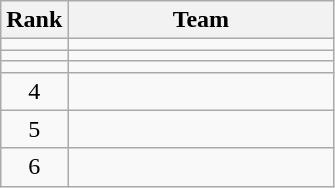<table class="wikitable">
<tr>
<th>Rank</th>
<th width=170>Team</th>
</tr>
<tr>
<td align=center></td>
<td></td>
</tr>
<tr>
<td align=center></td>
<td></td>
</tr>
<tr>
<td align=center></td>
<td></td>
</tr>
<tr>
<td align=center>4</td>
<td></td>
</tr>
<tr>
<td align=center>5</td>
<td></td>
</tr>
<tr>
<td align=center>6</td>
<td></td>
</tr>
</table>
